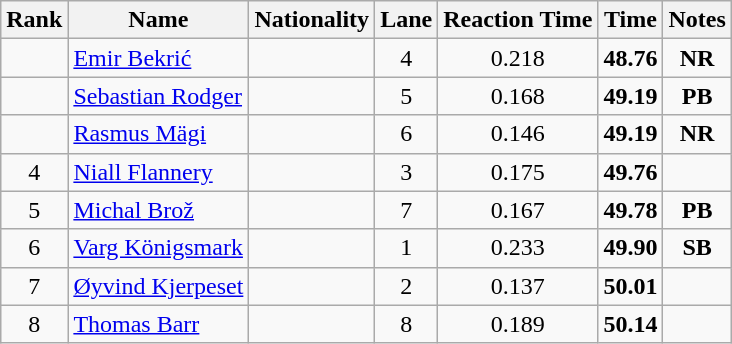<table class="wikitable sortable" style="text-align:center">
<tr>
<th>Rank</th>
<th>Name</th>
<th>Nationality</th>
<th>Lane</th>
<th>Reaction Time</th>
<th>Time</th>
<th>Notes</th>
</tr>
<tr>
<td></td>
<td align=left><a href='#'>Emir Bekrić</a></td>
<td align=left></td>
<td>4</td>
<td>0.218</td>
<td><strong>48.76</strong></td>
<td><strong>NR</strong></td>
</tr>
<tr>
<td></td>
<td align=left><a href='#'>Sebastian Rodger</a></td>
<td align=left></td>
<td>5</td>
<td>0.168</td>
<td><strong>49.19</strong></td>
<td><strong>PB</strong></td>
</tr>
<tr>
<td></td>
<td align=left><a href='#'>Rasmus Mägi</a></td>
<td align=left></td>
<td>6</td>
<td>0.146</td>
<td><strong>49.19</strong></td>
<td><strong>NR</strong></td>
</tr>
<tr>
<td>4</td>
<td align=left><a href='#'>Niall Flannery</a></td>
<td align=left></td>
<td>3</td>
<td>0.175</td>
<td><strong>49.76</strong></td>
<td></td>
</tr>
<tr>
<td>5</td>
<td align=left><a href='#'>Michal Brož</a></td>
<td align=left></td>
<td>7</td>
<td>0.167</td>
<td><strong>49.78</strong></td>
<td><strong>PB</strong></td>
</tr>
<tr>
<td>6</td>
<td align=left><a href='#'>Varg Königsmark</a></td>
<td align=left></td>
<td>1</td>
<td>0.233</td>
<td><strong>49.90</strong></td>
<td><strong>SB</strong></td>
</tr>
<tr>
<td>7</td>
<td align=left><a href='#'>Øyvind Kjerpeset</a></td>
<td align=left></td>
<td>2</td>
<td>0.137</td>
<td><strong>50.01</strong></td>
<td></td>
</tr>
<tr>
<td>8</td>
<td align=left><a href='#'>Thomas Barr</a></td>
<td align=left></td>
<td>8</td>
<td>0.189</td>
<td><strong>50.14</strong></td>
<td></td>
</tr>
</table>
